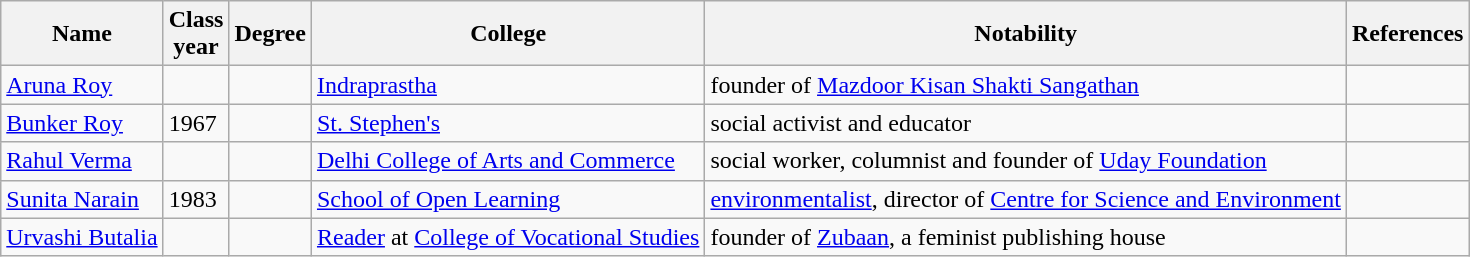<table class="wikitable">
<tr>
<th>Name</th>
<th>Class<br>year</th>
<th>Degree</th>
<th>College</th>
<th>Notability</th>
<th>References</th>
</tr>
<tr>
<td><a href='#'>Aruna Roy</a></td>
<td></td>
<td></td>
<td><a href='#'>Indraprastha</a></td>
<td>founder of <a href='#'>Mazdoor Kisan Shakti Sangathan</a></td>
<td></td>
</tr>
<tr>
<td><a href='#'>Bunker Roy</a></td>
<td>1967</td>
<td></td>
<td><a href='#'>St. Stephen's</a></td>
<td>social activist and educator</td>
<td></td>
</tr>
<tr>
<td><a href='#'>Rahul Verma</a></td>
<td></td>
<td></td>
<td><a href='#'>Delhi College of Arts and Commerce</a></td>
<td>social worker, columnist and founder of <a href='#'>Uday Foundation</a></td>
<td></td>
</tr>
<tr>
<td><a href='#'>Sunita Narain</a></td>
<td>1983</td>
<td></td>
<td><a href='#'>School of Open Learning</a></td>
<td><a href='#'>environmentalist</a>, director of <a href='#'>Centre for Science and Environment</a></td>
<td></td>
</tr>
<tr>
<td><a href='#'>Urvashi Butalia</a></td>
<td></td>
<td></td>
<td><a href='#'>Reader</a> at <a href='#'>College of Vocational Studies</a></td>
<td>founder of <a href='#'>Zubaan</a>, a feminist publishing house</td>
<td></td>
</tr>
</table>
